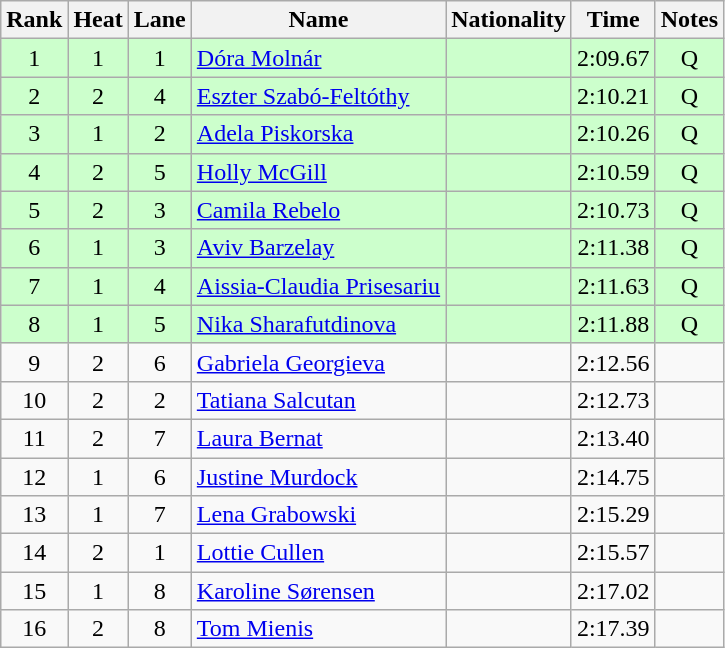<table class="wikitable sortable" style="text-align:center">
<tr>
<th>Rank</th>
<th>Heat</th>
<th>Lane</th>
<th>Name</th>
<th>Nationality</th>
<th>Time</th>
<th>Notes</th>
</tr>
<tr bgcolor=ccffcc>
<td>1</td>
<td>1</td>
<td>1</td>
<td align=left><a href='#'>Dóra Molnár</a></td>
<td align=left></td>
<td>2:09.67</td>
<td>Q</td>
</tr>
<tr bgcolor=ccffcc>
<td>2</td>
<td>2</td>
<td>4</td>
<td align=left><a href='#'>Eszter Szabó-Feltóthy</a></td>
<td align=left></td>
<td>2:10.21</td>
<td>Q</td>
</tr>
<tr bgcolor=ccffcc>
<td>3</td>
<td>1</td>
<td>2</td>
<td align=left><a href='#'>Adela Piskorska</a></td>
<td align=left></td>
<td>2:10.26</td>
<td>Q</td>
</tr>
<tr bgcolor=ccffcc>
<td>4</td>
<td>2</td>
<td>5</td>
<td align=left><a href='#'>Holly McGill</a></td>
<td align=left></td>
<td>2:10.59</td>
<td>Q</td>
</tr>
<tr bgcolor=ccffcc>
<td>5</td>
<td>2</td>
<td>3</td>
<td align=left><a href='#'>Camila Rebelo</a></td>
<td align=left></td>
<td>2:10.73</td>
<td>Q</td>
</tr>
<tr bgcolor=ccffcc>
<td>6</td>
<td>1</td>
<td>3</td>
<td align=left><a href='#'>Aviv Barzelay</a></td>
<td align=left></td>
<td>2:11.38</td>
<td>Q</td>
</tr>
<tr bgcolor=ccffcc>
<td>7</td>
<td>1</td>
<td>4</td>
<td align=left><a href='#'>Aissia-Claudia Prisesariu</a></td>
<td align=left></td>
<td>2:11.63</td>
<td>Q</td>
</tr>
<tr bgcolor=ccffcc>
<td>8</td>
<td>1</td>
<td>5</td>
<td align=left><a href='#'>Nika Sharafutdinova</a></td>
<td align=left></td>
<td>2:11.88</td>
<td>Q</td>
</tr>
<tr>
<td>9</td>
<td>2</td>
<td>6</td>
<td align=left><a href='#'>Gabriela Georgieva</a></td>
<td align=left></td>
<td>2:12.56</td>
<td></td>
</tr>
<tr>
<td>10</td>
<td>2</td>
<td>2</td>
<td align=left><a href='#'>Tatiana Salcutan</a></td>
<td align=left></td>
<td>2:12.73</td>
<td></td>
</tr>
<tr>
<td>11</td>
<td>2</td>
<td>7</td>
<td align=left><a href='#'>Laura Bernat</a></td>
<td align=left></td>
<td>2:13.40</td>
<td></td>
</tr>
<tr>
<td>12</td>
<td>1</td>
<td>6</td>
<td align=left><a href='#'>Justine Murdock</a></td>
<td align=left></td>
<td>2:14.75</td>
<td></td>
</tr>
<tr>
<td>13</td>
<td>1</td>
<td>7</td>
<td align=left><a href='#'>Lena Grabowski</a></td>
<td align=left></td>
<td>2:15.29</td>
<td></td>
</tr>
<tr>
<td>14</td>
<td>2</td>
<td>1</td>
<td align=left><a href='#'>Lottie Cullen</a></td>
<td align=left></td>
<td>2:15.57</td>
<td></td>
</tr>
<tr>
<td>15</td>
<td>1</td>
<td>8</td>
<td align=left><a href='#'>Karoline Sørensen</a></td>
<td align=left></td>
<td>2:17.02</td>
<td></td>
</tr>
<tr>
<td>16</td>
<td>2</td>
<td>8</td>
<td align=left><a href='#'>Tom Mienis</a></td>
<td align=left></td>
<td>2:17.39</td>
<td></td>
</tr>
</table>
